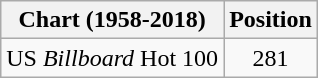<table class="wikitable plainrowheaders">
<tr>
<th>Chart (1958-2018)</th>
<th>Position</th>
</tr>
<tr>
<td>US <em>Billboard</em> Hot 100</td>
<td style="text-align:center;">281</td>
</tr>
</table>
